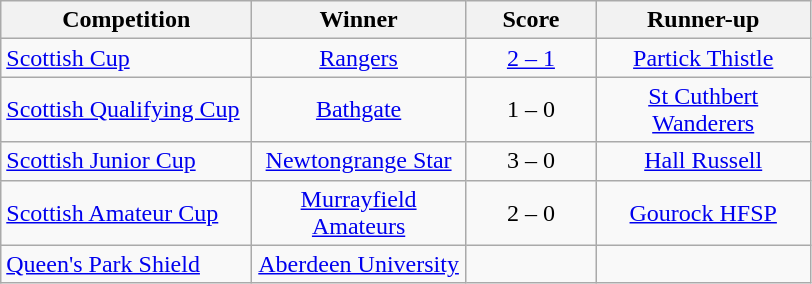<table class="wikitable" style="text-align: center;">
<tr>
<th width=160>Competition</th>
<th width=135>Winner</th>
<th width=80>Score</th>
<th width=135>Runner-up</th>
</tr>
<tr>
<td align=left><a href='#'>Scottish Cup</a></td>
<td><a href='#'>Rangers</a></td>
<td><a href='#'>2 – 1</a></td>
<td><a href='#'>Partick Thistle</a></td>
</tr>
<tr>
<td align=left><a href='#'>Scottish Qualifying Cup</a></td>
<td><a href='#'>Bathgate</a></td>
<td>1 – 0</td>
<td><a href='#'>St Cuthbert Wanderers</a></td>
</tr>
<tr>
<td align=left><a href='#'>Scottish Junior Cup</a></td>
<td><a href='#'>Newtongrange Star</a></td>
<td>3 – 0</td>
<td><a href='#'>Hall Russell</a></td>
</tr>
<tr>
<td align=left><a href='#'>Scottish Amateur Cup</a></td>
<td><a href='#'>Murrayfield Amateurs</a></td>
<td>2 – 0</td>
<td><a href='#'>Gourock HFSP</a></td>
</tr>
<tr>
<td align=left><a href='#'>Queen's Park Shield</a></td>
<td><a href='#'>Aberdeen University</a></td>
<td></td>
<td></td>
</tr>
</table>
